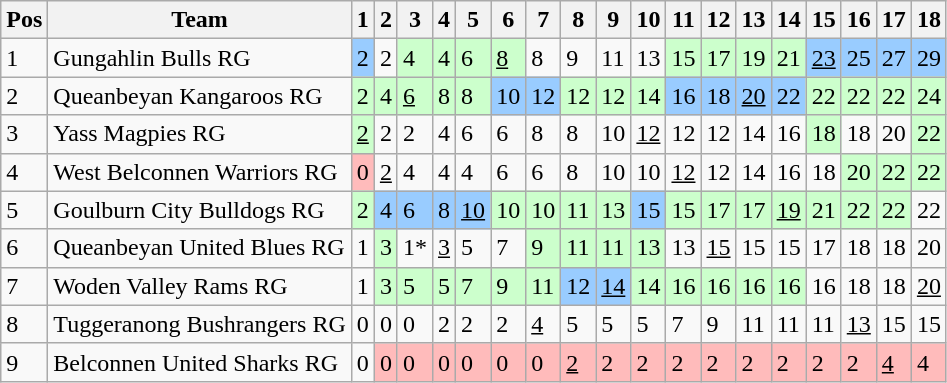<table class="wikitable">
<tr>
<th>Pos</th>
<th>Team</th>
<th>1</th>
<th>2</th>
<th>3</th>
<th>4</th>
<th>5</th>
<th>6</th>
<th>7</th>
<th>8</th>
<th>9</th>
<th>10</th>
<th>11</th>
<th>12</th>
<th>13</th>
<th>14</th>
<th>15</th>
<th>16</th>
<th>17</th>
<th>18</th>
</tr>
<tr>
<td>1</td>
<td> Gungahlin Bulls RG</td>
<td style="background:#99ccff;">2</td>
<td>2</td>
<td style="background:#ccffcc;">4</td>
<td style="background:#ccffcc;">4</td>
<td style="background:#ccffcc;">6</td>
<td style="background:#ccffcc;"><u>8</u></td>
<td>8</td>
<td>9</td>
<td>11</td>
<td>13</td>
<td style="background:#ccffcc;">15</td>
<td style="background:#ccffcc;">17</td>
<td style="background:#ccffcc;">19</td>
<td style="background:#ccffcc;">21</td>
<td style="background:#99ccff;"><u>23</u></td>
<td style="background:#99ccff;">25</td>
<td style="background:#99ccff;">27</td>
<td style="background:#99ccff;">29</td>
</tr>
<tr>
<td>2</td>
<td> Queanbeyan Kangaroos RG</td>
<td style="background:#ccffcc;">2</td>
<td style="background:#ccffcc;">4</td>
<td style="background:#ccffcc;"><u>6</u></td>
<td style="background:#ccffcc;">8</td>
<td style="background:#ccffcc;">8</td>
<td style="background:#99ccff;">10</td>
<td style="background:#99ccff;">12</td>
<td style="background:#ccffcc;">12</td>
<td style="background:#ccffcc;">12</td>
<td style="background:#ccffcc;">14</td>
<td style="background:#99ccff;">16</td>
<td style="background:#99ccff;">18</td>
<td style="background:#99ccff;"><u>20</u></td>
<td style="background:#99ccff;">22</td>
<td style="background:#ccffcc;">22</td>
<td style="background:#ccffcc;">22</td>
<td style="background:#ccffcc;">22</td>
<td style="background:#ccffcc;">24</td>
</tr>
<tr>
<td>3</td>
<td> Yass Magpies RG</td>
<td style="background:#ccffcc;"><u>2</u></td>
<td>2</td>
<td>2</td>
<td>4</td>
<td>6</td>
<td>6</td>
<td>8</td>
<td>8</td>
<td>10</td>
<td><u>12</u></td>
<td>12</td>
<td>12</td>
<td>14</td>
<td>16</td>
<td style="background:#ccffcc;">18</td>
<td>18</td>
<td>20</td>
<td style="background:#ccffcc;">22</td>
</tr>
<tr>
<td>4</td>
<td> West Belconnen Warriors RG</td>
<td style="background:#ffbbbb;">0</td>
<td><u>2</u></td>
<td>4</td>
<td>4</td>
<td>4</td>
<td>6</td>
<td>6</td>
<td>8</td>
<td>10</td>
<td>10</td>
<td><u>12</u></td>
<td>12</td>
<td>14</td>
<td>16</td>
<td>18</td>
<td style="background:#ccffcc;">20</td>
<td style="background:#ccffcc;">22</td>
<td style="background:#ccffcc;">22</td>
</tr>
<tr>
<td>5</td>
<td> Goulburn City Bulldogs RG</td>
<td style="background:#ccffcc;">2</td>
<td style="background:#99ccff;">4</td>
<td style="background:#99ccff;">6</td>
<td style="background:#99ccff;">8</td>
<td style="background:#99ccff;"><u>10</u></td>
<td style="background:#ccffcc;">10</td>
<td style="background:#ccffcc;">10</td>
<td style="background:#ccffcc;">11</td>
<td style="background:#ccffcc;">13</td>
<td style="background:#99ccff;">15</td>
<td style="background:#ccffcc;">15</td>
<td style="background:#ccffcc;">17</td>
<td style="background:#ccffcc;">17</td>
<td style="background:#ccffcc;"><u>19</u></td>
<td style="background:#ccffcc;">21</td>
<td style="background:#ccffcc;">22</td>
<td style="background:#ccffcc;">22</td>
<td>22</td>
</tr>
<tr>
<td>6</td>
<td> Queanbeyan United Blues RG</td>
<td>1</td>
<td style="background:#ccffcc;">3</td>
<td>1*</td>
<td><u>3</u></td>
<td>5</td>
<td>7</td>
<td style="background:#ccffcc;">9</td>
<td style="background:#ccffcc;">11</td>
<td style="background:#ccffcc;">11</td>
<td style="background:#ccffcc;">13</td>
<td>13</td>
<td><u>15</u></td>
<td>15</td>
<td>15</td>
<td>17</td>
<td>18</td>
<td>18</td>
<td>20</td>
</tr>
<tr>
<td>7</td>
<td> Woden Valley Rams RG</td>
<td>1</td>
<td style="background:#ccffcc;">3</td>
<td style="background:#ccffcc;">5</td>
<td style="background:#ccffcc;">5</td>
<td style="background:#ccffcc;">7</td>
<td style="background:#ccffcc;">9</td>
<td style="background:#ccffcc;">11</td>
<td style="background:#99ccff;">12</td>
<td style="background:#99ccff;"><u>14</u></td>
<td style="background:#ccffcc;">14</td>
<td style="background:#ccffcc;">16</td>
<td style="background:#ccffcc;">16</td>
<td style="background:#ccffcc;">16</td>
<td style="background:#ccffcc;">16</td>
<td>16</td>
<td>18</td>
<td>18</td>
<td><u>20</u></td>
</tr>
<tr>
<td>8</td>
<td> Tuggeranong Bushrangers RG</td>
<td>0</td>
<td>0</td>
<td>0</td>
<td>2</td>
<td>2</td>
<td>2</td>
<td><u>4</u></td>
<td>5</td>
<td>5</td>
<td>5</td>
<td>7</td>
<td>9</td>
<td>11</td>
<td>11</td>
<td>11</td>
<td><u>13</u></td>
<td>15</td>
<td>15</td>
</tr>
<tr>
<td>9</td>
<td> Belconnen United Sharks RG</td>
<td>0</td>
<td style="background:#ffbbbb;">0</td>
<td style="background:#ffbbbb;">0</td>
<td style="background:#ffbbbb;">0</td>
<td style="background:#ffbbbb;">0</td>
<td style="background:#ffbbbb;">0</td>
<td style="background:#ffbbbb;">0</td>
<td style="background:#ffbbbb;"><u>2</u></td>
<td style="background:#ffbbbb;">2</td>
<td style="background:#ffbbbb;">2</td>
<td style="background:#ffbbbb;">2</td>
<td style="background:#ffbbbb;">2</td>
<td style="background:#ffbbbb;">2</td>
<td style="background:#ffbbbb;">2</td>
<td style="background:#ffbbbb;">2</td>
<td style="background:#ffbbbb;">2</td>
<td style="background:#ffbbbb;"><u>4</u></td>
<td style="background:#ffbbbb;">4</td>
</tr>
</table>
